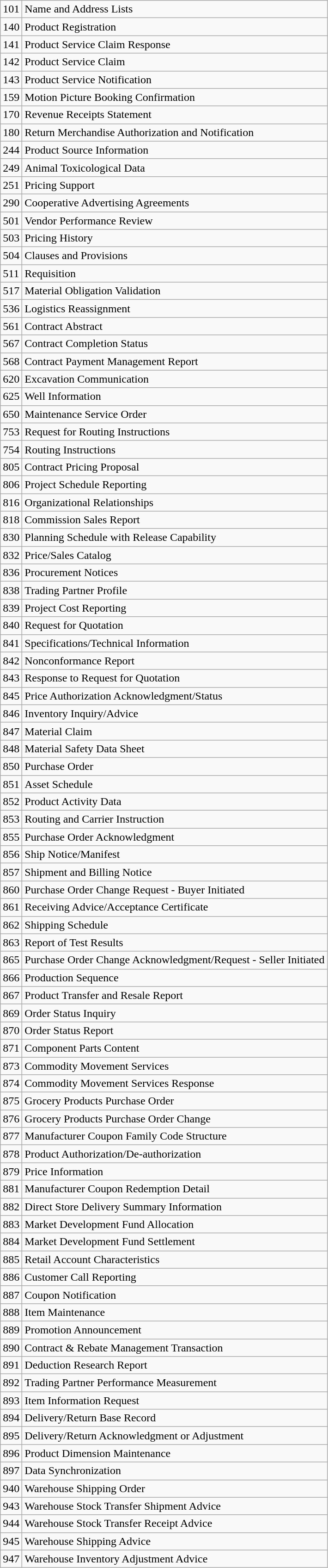<table class="wikitable">
<tr>
<td>101</td>
<td>Name and Address Lists</td>
</tr>
<tr>
<td>140</td>
<td>Product Registration</td>
</tr>
<tr>
<td>141</td>
<td>Product Service Claim Response</td>
</tr>
<tr>
<td>142</td>
<td>Product Service Claim</td>
</tr>
<tr>
<td>143</td>
<td>Product Service Notification</td>
</tr>
<tr>
<td>159</td>
<td>Motion Picture Booking Confirmation</td>
</tr>
<tr>
<td>170</td>
<td>Revenue Receipts Statement</td>
</tr>
<tr>
<td>180</td>
<td>Return Merchandise Authorization and Notification</td>
</tr>
<tr>
<td>244</td>
<td>Product Source Information</td>
</tr>
<tr>
<td>249</td>
<td>Animal Toxicological Data</td>
</tr>
<tr>
<td>251</td>
<td>Pricing Support</td>
</tr>
<tr>
<td>290</td>
<td>Cooperative Advertising Agreements</td>
</tr>
<tr>
<td>501</td>
<td>Vendor Performance Review</td>
</tr>
<tr>
<td>503</td>
<td>Pricing History</td>
</tr>
<tr>
<td>504</td>
<td>Clauses and Provisions</td>
</tr>
<tr>
<td>511</td>
<td>Requisition</td>
</tr>
<tr>
<td>517</td>
<td>Material Obligation Validation</td>
</tr>
<tr>
<td>536</td>
<td>Logistics Reassignment</td>
</tr>
<tr>
<td>561</td>
<td>Contract Abstract</td>
</tr>
<tr>
<td>567</td>
<td>Contract Completion Status</td>
</tr>
<tr>
<td>568</td>
<td>Contract Payment Management Report</td>
</tr>
<tr>
<td>620</td>
<td>Excavation Communication</td>
</tr>
<tr>
<td>625</td>
<td>Well Information</td>
</tr>
<tr>
<td>650</td>
<td>Maintenance Service Order</td>
</tr>
<tr>
<td>753</td>
<td>Request for Routing Instructions</td>
</tr>
<tr>
<td>754</td>
<td>Routing Instructions</td>
</tr>
<tr>
<td>805</td>
<td>Contract Pricing Proposal</td>
</tr>
<tr>
<td>806</td>
<td>Project Schedule Reporting</td>
</tr>
<tr>
<td>816</td>
<td>Organizational Relationships</td>
</tr>
<tr>
<td>818</td>
<td>Commission Sales Report</td>
</tr>
<tr>
<td>830</td>
<td>Planning Schedule with Release Capability</td>
</tr>
<tr>
<td>832</td>
<td>Price/Sales Catalog</td>
</tr>
<tr>
<td>836</td>
<td>Procurement Notices</td>
</tr>
<tr>
<td>838</td>
<td>Trading Partner Profile</td>
</tr>
<tr>
<td>839</td>
<td>Project Cost Reporting</td>
</tr>
<tr>
<td>840</td>
<td>Request for Quotation</td>
</tr>
<tr>
<td>841</td>
<td>Specifications/Technical Information</td>
</tr>
<tr>
<td>842</td>
<td>Nonconformance Report</td>
</tr>
<tr>
<td>843</td>
<td>Response to Request for Quotation</td>
</tr>
<tr>
<td>845</td>
<td>Price Authorization Acknowledgment/Status</td>
</tr>
<tr>
<td>846</td>
<td>Inventory Inquiry/Advice</td>
</tr>
<tr>
<td>847</td>
<td>Material Claim</td>
</tr>
<tr>
<td>848</td>
<td>Material Safety Data Sheet</td>
</tr>
<tr>
<td>850</td>
<td>Purchase Order</td>
</tr>
<tr>
<td>851</td>
<td>Asset Schedule</td>
</tr>
<tr>
<td>852</td>
<td>Product Activity Data</td>
</tr>
<tr>
<td>853</td>
<td>Routing and Carrier Instruction</td>
</tr>
<tr>
<td>855</td>
<td>Purchase Order Acknowledgment</td>
</tr>
<tr>
<td>856</td>
<td>Ship Notice/Manifest</td>
</tr>
<tr>
<td>857</td>
<td>Shipment and Billing Notice</td>
</tr>
<tr>
<td>860</td>
<td>Purchase Order Change Request - Buyer Initiated</td>
</tr>
<tr>
<td>861</td>
<td>Receiving Advice/Acceptance Certificate</td>
</tr>
<tr>
<td>862</td>
<td>Shipping Schedule</td>
</tr>
<tr>
<td>863</td>
<td>Report of Test Results</td>
</tr>
<tr>
<td>865</td>
<td>Purchase Order Change Acknowledgment/Request - Seller Initiated</td>
</tr>
<tr>
<td>866</td>
<td>Production Sequence</td>
</tr>
<tr>
<td>867</td>
<td>Product Transfer and Resale Report</td>
</tr>
<tr>
<td>869</td>
<td>Order Status Inquiry</td>
</tr>
<tr>
<td>870</td>
<td>Order Status Report</td>
</tr>
<tr>
<td>871</td>
<td>Component Parts Content</td>
</tr>
<tr>
<td>873</td>
<td>Commodity Movement Services</td>
</tr>
<tr>
<td>874</td>
<td>Commodity Movement Services Response</td>
</tr>
<tr>
<td>875</td>
<td>Grocery Products Purchase Order</td>
</tr>
<tr>
<td>876</td>
<td>Grocery Products Purchase Order Change</td>
</tr>
<tr>
<td>877</td>
<td>Manufacturer Coupon Family Code Structure</td>
</tr>
<tr>
<td>878</td>
<td>Product Authorization/De-authorization</td>
</tr>
<tr>
<td>879</td>
<td>Price Information</td>
</tr>
<tr>
<td>881</td>
<td>Manufacturer Coupon Redemption Detail</td>
</tr>
<tr>
<td>882</td>
<td>Direct Store Delivery Summary Information</td>
</tr>
<tr>
<td>883</td>
<td>Market Development Fund Allocation</td>
</tr>
<tr>
<td>884</td>
<td>Market Development Fund Settlement</td>
</tr>
<tr>
<td>885</td>
<td>Retail Account Characteristics</td>
</tr>
<tr>
<td>886</td>
<td>Customer Call Reporting</td>
</tr>
<tr>
<td>887</td>
<td>Coupon Notification</td>
</tr>
<tr>
<td>888</td>
<td>Item Maintenance</td>
</tr>
<tr>
<td>889</td>
<td>Promotion Announcement</td>
</tr>
<tr>
<td>890</td>
<td>Contract & Rebate Management Transaction</td>
</tr>
<tr>
<td>891</td>
<td>Deduction Research Report</td>
</tr>
<tr>
<td>892</td>
<td>Trading Partner Performance Measurement</td>
</tr>
<tr>
<td>893</td>
<td>Item Information Request</td>
</tr>
<tr>
<td>894</td>
<td>Delivery/Return Base Record</td>
</tr>
<tr>
<td>895</td>
<td>Delivery/Return Acknowledgment or Adjustment</td>
</tr>
<tr>
<td>896</td>
<td>Product Dimension Maintenance</td>
</tr>
<tr>
<td>897</td>
<td>Data Synchronization</td>
</tr>
<tr>
<td>940</td>
<td>Warehouse Shipping Order</td>
</tr>
<tr>
<td>943</td>
<td>Warehouse Stock Transfer Shipment Advice</td>
</tr>
<tr>
<td>944</td>
<td>Warehouse Stock Transfer Receipt Advice</td>
</tr>
<tr>
<td>945</td>
<td>Warehouse Shipping Advice</td>
</tr>
<tr>
<td>947</td>
<td>Warehouse Inventory Adjustment Advice</td>
</tr>
</table>
